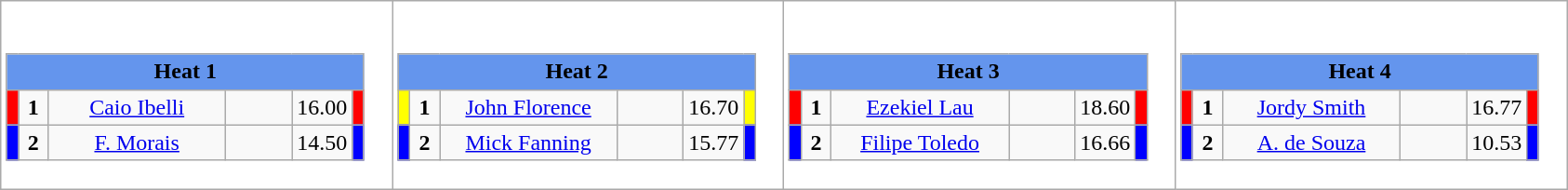<table class="wikitable" style="background:#fff;">
<tr>
<td><div><br><table class="wikitable">
<tr>
<td colspan="6"  style="text-align:center; background:#6495ed;"><strong>Heat 1</strong></td>
</tr>
<tr>
<td style="width:01px; background: #f00;"></td>
<td style="width:14px; text-align:center;"><strong>1</strong></td>
<td style="width:120px; text-align:center;"><a href='#'>Caio Ibelli</a></td>
<td style="width:40px; text-align:center;"></td>
<td style="width:20px; text-align:center;">16.00</td>
<td style="width:01px; background: #f00;"></td>
</tr>
<tr>
<td style="width:01px; background: #00f;"></td>
<td style="width:14px; text-align:center;"><strong>2</strong></td>
<td style="width:120px; text-align:center;"><a href='#'>F. Morais</a></td>
<td style="width:40px; text-align:center;"></td>
<td style="width:20px; text-align:center;">14.50</td>
<td style="width:01px; background: #00f;"></td>
</tr>
</table>
</div></td>
<td><div><br><table class="wikitable">
<tr>
<td colspan="6"  style="text-align:center; background:#6495ed;"><strong>Heat 2</strong></td>
</tr>
<tr>
<td style="width:01px; background: #ff0;"></td>
<td style="width:14px; text-align:center;"><strong>1</strong></td>
<td style="width:120px; text-align:center;"><a href='#'>John Florence</a></td>
<td style="width:40px; text-align:center;"></td>
<td style="width:20px; text-align:center;">16.70</td>
<td style="width:01px; background: #ff0;"></td>
</tr>
<tr>
<td style="width:01px; background: #00f;"></td>
<td style="width:14px; text-align:center;"><strong>2</strong></td>
<td style="width:120px; text-align:center;"><a href='#'>Mick Fanning</a></td>
<td style="width:40px; text-align:center;"></td>
<td style="width:20px; text-align:center;">15.77</td>
<td style="width:01px; background: #00f;"></td>
</tr>
</table>
</div></td>
<td><div><br><table class="wikitable">
<tr>
<td colspan="6"  style="text-align:center; background:#6495ed;"><strong>Heat 3</strong></td>
</tr>
<tr>
<td style="width:01px; background: #f00;"></td>
<td style="width:14px; text-align:center;"><strong>1</strong></td>
<td style="width:120px; text-align:center;"><a href='#'>Ezekiel Lau</a></td>
<td style="width:40px; text-align:center;"></td>
<td style="width:20px; text-align:center;">18.60</td>
<td style="width:01px; background: #f00;"></td>
</tr>
<tr>
<td style="width:01px; background: #00f;"></td>
<td style="width:14px; text-align:center;"><strong>2</strong></td>
<td style="width:120px; text-align:center;"><a href='#'>Filipe Toledo</a></td>
<td style="width:40px; text-align:center;"></td>
<td style="width:20px; text-align:center;">16.66</td>
<td style="width:01px; background: #00f;"></td>
</tr>
</table>
</div></td>
<td><div><br><table class="wikitable">
<tr>
<td colspan="6"  style="text-align:center; background:#6495ed;"><strong>Heat 4</strong></td>
</tr>
<tr>
<td style="width:01px; background: #f00;"></td>
<td style="width:14px; text-align:center;"><strong>1</strong></td>
<td style="width:120px; text-align:center;"><a href='#'>Jordy Smith</a></td>
<td style="width:40px; text-align:center;"></td>
<td style="width:20px; text-align:center;">16.77</td>
<td style="width:01px; background: #f00;"></td>
</tr>
<tr>
<td style="width:01px; background: #00f;"></td>
<td style="width:14px; text-align:center;"><strong>2</strong></td>
<td style="width:120px; text-align:center;"><a href='#'>A. de Souza</a></td>
<td style="width:40px; text-align:center;"></td>
<td style="width:20px; text-align:center;">10.53</td>
<td style="width:01px; background: #00f;"></td>
</tr>
</table>
</div></td>
</tr>
</table>
